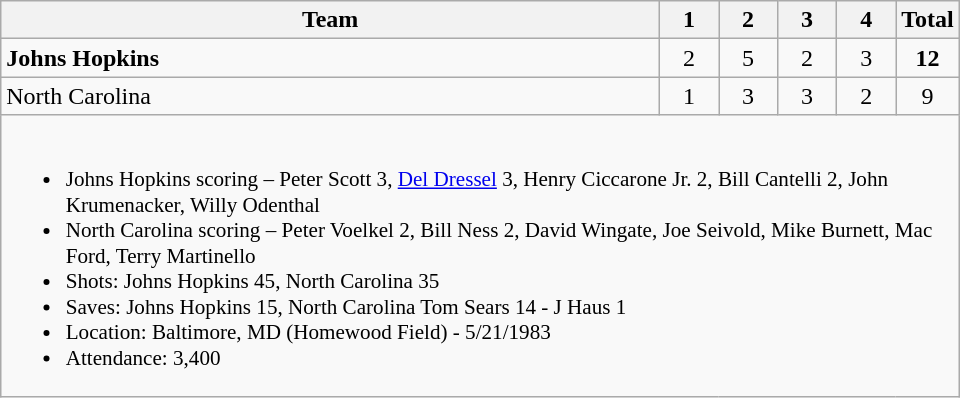<table class="wikitable" style="text-align:center; max-width:40em">
<tr>
<th>Team</th>
<th style="width:2em">1</th>
<th style="width:2em">2</th>
<th style="width:2em">3</th>
<th style="width:2em">4</th>
<th style="width:2em">Total</th>
</tr>
<tr>
<td style="text-align:left"><strong>Johns Hopkins</strong></td>
<td>2</td>
<td>5</td>
<td>2</td>
<td>3</td>
<td><strong>12</strong></td>
</tr>
<tr>
<td style="text-align:left">North Carolina</td>
<td>1</td>
<td>3</td>
<td>3</td>
<td>2</td>
<td>9</td>
</tr>
<tr>
<td colspan=6 style="text-align:left; font-size:88%;"><br><ul><li>Johns Hopkins scoring – Peter Scott 3, <a href='#'>Del Dressel</a> 3, Henry Ciccarone Jr. 2, Bill Cantelli 2, John Krumenacker, Willy Odenthal</li><li>North Carolina scoring – Peter Voelkel 2, Bill Ness 2, David Wingate, Joe Seivold, Mike Burnett, Mac Ford, Terry Martinello</li><li>Shots: Johns Hopkins 45, North Carolina 35</li><li>Saves: Johns Hopkins  15, North Carolina Tom Sears 14 - J Haus 1</li><li>Location: Baltimore, MD (Homewood Field) - 5/21/1983</li><li>Attendance: 3,400</li></ul></td>
</tr>
</table>
